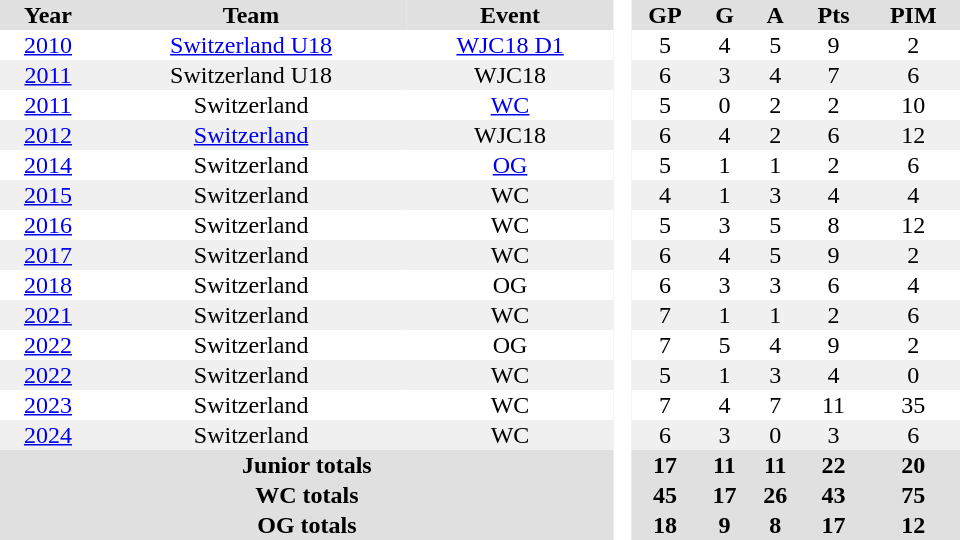<table border="0" cellpadding="1" cellspacing="0" style="text-align:center; width:40em">
<tr ALIGN="center" bgcolor="#e0e0e0">
<th>Year</th>
<th>Team</th>
<th>Event</th>
<th ALIGN="center" rowspan="99" bgcolor="#ffffff"> </th>
<th>GP</th>
<th>G</th>
<th>A</th>
<th>Pts</th>
<th>PIM</th>
</tr>
<tr>
<td><a href='#'>2010</a></td>
<td><a href='#'>Switzerland U18</a></td>
<td><a href='#'>WJC18 D1</a></td>
<td>5</td>
<td>4</td>
<td>5</td>
<td>9</td>
<td>2</td>
</tr>
<tr bgcolor="#f0f0f0">
<td><a href='#'>2011</a></td>
<td>Switzerland U18</td>
<td>WJC18</td>
<td>6</td>
<td>3</td>
<td>4</td>
<td>7</td>
<td>6</td>
</tr>
<tr>
<td><a href='#'>2011</a></td>
<td>Switzerland</td>
<td><a href='#'>WC</a></td>
<td>5</td>
<td>0</td>
<td>2</td>
<td>2</td>
<td>10</td>
</tr>
<tr bgcolor="#f0f0f0">
<td><a href='#'>2012</a></td>
<td><a href='#'>Switzerland</a></td>
<td>WJC18</td>
<td>6</td>
<td>4</td>
<td>2</td>
<td>6</td>
<td>12</td>
</tr>
<tr>
<td><a href='#'>2014</a></td>
<td>Switzerland</td>
<td><a href='#'>OG</a></td>
<td>5</td>
<td>1</td>
<td>1</td>
<td>2</td>
<td>6</td>
</tr>
<tr bgcolor="#f0f0f0">
<td><a href='#'>2015</a></td>
<td>Switzerland</td>
<td>WC</td>
<td>4</td>
<td>1</td>
<td>3</td>
<td>4</td>
<td>4</td>
</tr>
<tr>
<td><a href='#'>2016</a></td>
<td>Switzerland</td>
<td>WC</td>
<td>5</td>
<td>3</td>
<td>5</td>
<td>8</td>
<td>12</td>
</tr>
<tr bgcolor="#f0f0f0">
<td><a href='#'>2017</a></td>
<td>Switzerland</td>
<td>WC</td>
<td>6</td>
<td>4</td>
<td>5</td>
<td>9</td>
<td>2</td>
</tr>
<tr>
<td><a href='#'>2018</a></td>
<td>Switzerland</td>
<td>OG</td>
<td>6</td>
<td>3</td>
<td>3</td>
<td>6</td>
<td>4</td>
</tr>
<tr bgcolor="#f0f0f0">
<td><a href='#'>2021</a></td>
<td>Switzerland</td>
<td>WC</td>
<td>7</td>
<td>1</td>
<td>1</td>
<td>2</td>
<td>6</td>
</tr>
<tr>
<td><a href='#'>2022</a></td>
<td>Switzerland</td>
<td>OG</td>
<td>7</td>
<td>5</td>
<td>4</td>
<td>9</td>
<td>2</td>
</tr>
<tr bgcolor="#f0f0f0">
<td><a href='#'>2022</a></td>
<td>Switzerland</td>
<td>WC</td>
<td>5</td>
<td>1</td>
<td>3</td>
<td>4</td>
<td>0</td>
</tr>
<tr>
<td><a href='#'>2023</a></td>
<td>Switzerland</td>
<td>WC</td>
<td>7</td>
<td>4</td>
<td>7</td>
<td>11</td>
<td>35</td>
</tr>
<tr bgcolor="#f0f0f0">
<td><a href='#'>2024</a></td>
<td>Switzerland</td>
<td>WC</td>
<td>6</td>
<td>3</td>
<td>0</td>
<td>3</td>
<td>6</td>
</tr>
<tr bgcolor="#e0e0e0">
<th colspan="3">Junior totals</th>
<th>17</th>
<th>11</th>
<th>11</th>
<th>22</th>
<th>20</th>
</tr>
<tr bgcolor="#e0e0e0">
<th colspan="3">WC totals</th>
<th>45</th>
<th>17</th>
<th>26</th>
<th>43</th>
<th>75</th>
</tr>
<tr bgcolor="#e0e0e0">
<th colspan="3">OG totals</th>
<th>18</th>
<th>9</th>
<th>8</th>
<th>17</th>
<th>12</th>
</tr>
</table>
